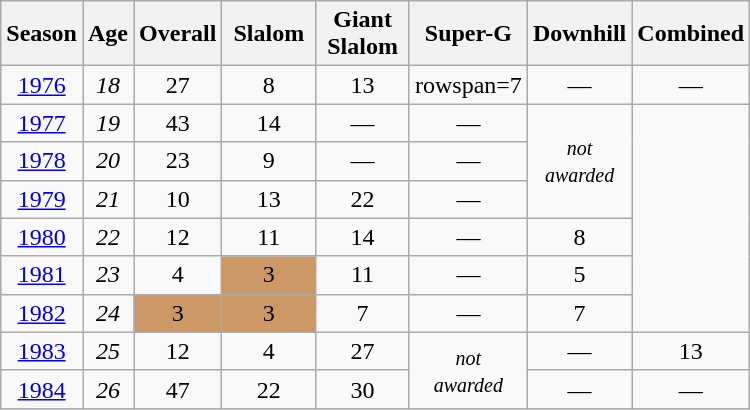<table class=wikitable style="text-align:center">
<tr>
<th>Season</th>
<th>Age</th>
<th>Overall</th>
<th> Slalom </th>
<th>Giant<br> Slalom </th>
<th>Super-G</th>
<th>Downhill</th>
<th>Combined</th>
</tr>
<tr>
<td><a href='#'>1976</a></td>
<td><em>18</em></td>
<td>27</td>
<td>8</td>
<td>13</td>
<td>rowspan=7</td>
<td>—</td>
<td>—</td>
</tr>
<tr>
<td><a href='#'>1977</a></td>
<td><em>19</em></td>
<td>43</td>
<td>14</td>
<td>—</td>
<td>—</td>
<td rowspan=3><small><em>not<br>awarded</em></small></td>
</tr>
<tr>
<td><a href='#'>1978</a></td>
<td><em>20</em></td>
<td>23</td>
<td>9</td>
<td>—</td>
<td>—</td>
</tr>
<tr>
<td><a href='#'>1979</a></td>
<td><em>21</em></td>
<td>10</td>
<td>13</td>
<td>22</td>
<td>—</td>
</tr>
<tr>
<td><a href='#'>1980</a></td>
<td><em>22</em></td>
<td>12</td>
<td>11</td>
<td>14</td>
<td>—</td>
<td>8</td>
</tr>
<tr>
<td><a href='#'>1981</a></td>
<td><em>23</em></td>
<td>4</td>
<td bgcolor="cc9966">3</td>
<td>11</td>
<td>—</td>
<td>5</td>
</tr>
<tr>
<td><a href='#'>1982</a></td>
<td><em>24</em></td>
<td bgcolor="cc9966">3</td>
<td bgcolor="cc9966">3</td>
<td>7</td>
<td>—</td>
<td>7</td>
</tr>
<tr>
<td><a href='#'>1983</a></td>
<td><em>25</em></td>
<td>12</td>
<td>4</td>
<td>27</td>
<td rowspan=2><small><em>not<br>awarded</em></small></td>
<td>—</td>
<td>13</td>
</tr>
<tr>
<td><a href='#'>1984</a></td>
<td><em>26</em></td>
<td>47</td>
<td>22</td>
<td>30</td>
<td>—</td>
<td>—</td>
</tr>
</table>
